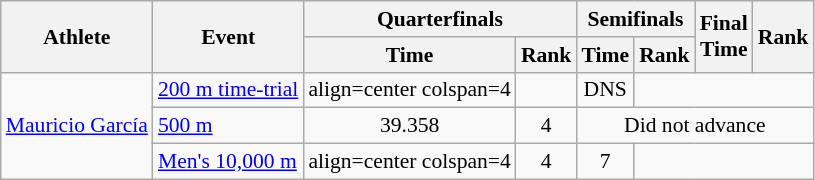<table class=wikitable style="font-size:90%">
<tr>
<th rowspan=2>Athlete</th>
<th rowspan=2>Event</th>
<th colspan=2>Quarterfinals</th>
<th colspan=2>Semifinals</th>
<th rowspan=2>Final<br>Time</th>
<th rowspan=2>Rank</th>
</tr>
<tr>
<th>Time</th>
<th>Rank</th>
<th>Time</th>
<th>Rank</th>
</tr>
<tr>
<td rowspan=3><a href='#'>Mauricio García</a></td>
<td><a href='#'>200 m time-trial</a></td>
<td>align=center colspan=4 </td>
<td align=center></td>
<td align=center>DNS</td>
</tr>
<tr>
<td><a href='#'>500 m</a></td>
<td align=center>39.358</td>
<td align=center>4</td>
<td colspan=4 align=center>Did not advance</td>
</tr>
<tr>
<td><a href='#'>Men's 10,000 m</a></td>
<td>align=center colspan=4 </td>
<td align=center>4</td>
<td align=center>7</td>
</tr>
</table>
